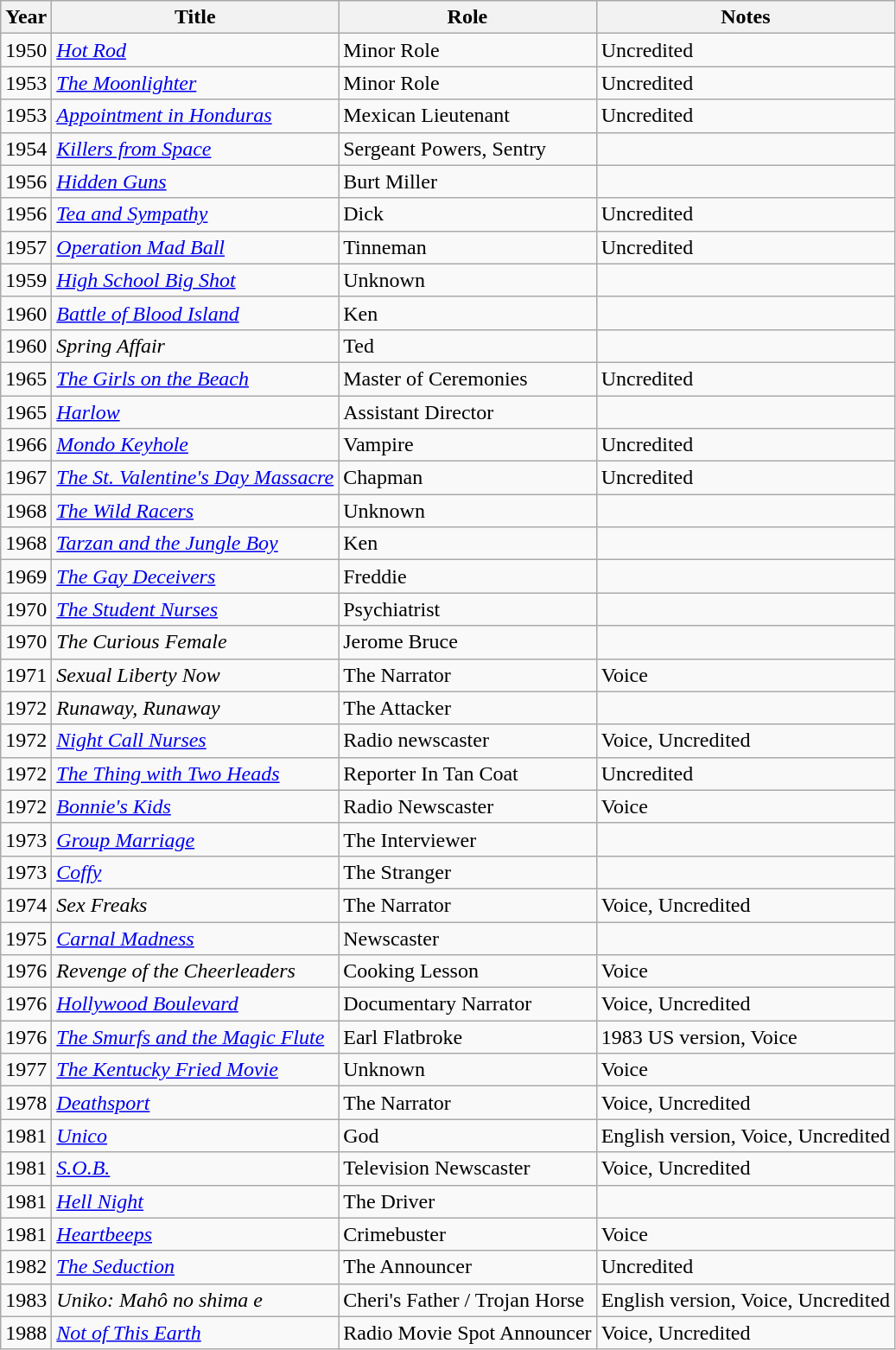<table class="wikitable">
<tr>
<th>Year</th>
<th>Title</th>
<th>Role</th>
<th>Notes</th>
</tr>
<tr>
<td>1950</td>
<td><em><a href='#'>Hot Rod</a></em></td>
<td>Minor Role</td>
<td>Uncredited</td>
</tr>
<tr>
<td>1953</td>
<td><em><a href='#'>The Moonlighter</a></em></td>
<td>Minor Role</td>
<td>Uncredited</td>
</tr>
<tr>
<td>1953</td>
<td><em><a href='#'>Appointment in Honduras</a></em></td>
<td>Mexican Lieutenant</td>
<td>Uncredited</td>
</tr>
<tr>
<td>1954</td>
<td><em><a href='#'>Killers from Space</a></em></td>
<td>Sergeant Powers, Sentry</td>
<td></td>
</tr>
<tr>
<td>1956</td>
<td><em><a href='#'>Hidden Guns</a></em></td>
<td>Burt Miller</td>
<td></td>
</tr>
<tr>
<td>1956</td>
<td><em><a href='#'>Tea and Sympathy</a></em></td>
<td>Dick</td>
<td>Uncredited</td>
</tr>
<tr>
<td>1957</td>
<td><em><a href='#'>Operation Mad Ball</a></em></td>
<td>Tinneman</td>
<td>Uncredited</td>
</tr>
<tr>
<td>1959</td>
<td><em><a href='#'>High School Big Shot</a></em></td>
<td>Unknown</td>
<td></td>
</tr>
<tr>
<td>1960</td>
<td><em><a href='#'>Battle of Blood Island</a></em></td>
<td>Ken</td>
<td></td>
</tr>
<tr>
<td>1960</td>
<td><em>Spring Affair</em></td>
<td>Ted</td>
<td></td>
</tr>
<tr>
<td>1965</td>
<td><em><a href='#'>The Girls on the Beach</a></em></td>
<td>Master of Ceremonies</td>
<td>Uncredited</td>
</tr>
<tr>
<td>1965</td>
<td><em><a href='#'>Harlow</a></em></td>
<td>Assistant Director</td>
<td></td>
</tr>
<tr>
<td>1966</td>
<td><em><a href='#'>Mondo Keyhole</a></em></td>
<td>Vampire</td>
<td>Uncredited</td>
</tr>
<tr>
<td>1967</td>
<td><em><a href='#'>The St. Valentine's Day Massacre</a></em></td>
<td>Chapman</td>
<td>Uncredited</td>
</tr>
<tr>
<td>1968</td>
<td><em><a href='#'>The Wild Racers</a></em></td>
<td>Unknown</td>
<td></td>
</tr>
<tr>
<td>1968</td>
<td><em><a href='#'>Tarzan and the Jungle Boy</a></em></td>
<td>Ken</td>
<td></td>
</tr>
<tr>
<td>1969</td>
<td><em><a href='#'>The Gay Deceivers</a></em></td>
<td>Freddie</td>
<td></td>
</tr>
<tr>
<td>1970</td>
<td><em><a href='#'>The Student Nurses</a></em></td>
<td>Psychiatrist</td>
<td></td>
</tr>
<tr>
<td>1970</td>
<td><em>The Curious Female</em></td>
<td>Jerome Bruce</td>
<td></td>
</tr>
<tr>
<td>1971</td>
<td><em>Sexual Liberty Now</em></td>
<td>The Narrator</td>
<td>Voice</td>
</tr>
<tr>
<td>1972</td>
<td><em>Runaway, Runaway</em></td>
<td>The Attacker</td>
<td></td>
</tr>
<tr>
<td>1972</td>
<td><em><a href='#'>Night Call Nurses</a></em></td>
<td>Radio newscaster</td>
<td>Voice, Uncredited</td>
</tr>
<tr>
<td>1972</td>
<td><em><a href='#'>The Thing with Two Heads</a></em></td>
<td>Reporter In Tan Coat</td>
<td>Uncredited</td>
</tr>
<tr>
<td>1972</td>
<td><em><a href='#'>Bonnie's Kids</a></em></td>
<td>Radio Newscaster</td>
<td>Voice</td>
</tr>
<tr>
<td>1973</td>
<td><em><a href='#'>Group Marriage</a></em></td>
<td>The Interviewer</td>
<td></td>
</tr>
<tr>
<td>1973</td>
<td><em><a href='#'>Coffy</a></em></td>
<td>The Stranger</td>
<td></td>
</tr>
<tr>
<td>1974</td>
<td><em>Sex Freaks</em></td>
<td>The Narrator</td>
<td>Voice, Uncredited</td>
</tr>
<tr>
<td>1975</td>
<td><em><a href='#'>Carnal Madness</a></em></td>
<td>Newscaster</td>
<td></td>
</tr>
<tr>
<td>1976</td>
<td><em>Revenge of the Cheerleaders</em></td>
<td>Cooking Lesson</td>
<td>Voice</td>
</tr>
<tr>
<td>1976</td>
<td><em><a href='#'>Hollywood Boulevard</a></em></td>
<td>Documentary Narrator</td>
<td>Voice, Uncredited</td>
</tr>
<tr>
<td>1976</td>
<td><em><a href='#'>The Smurfs and the Magic Flute</a></em></td>
<td>Earl Flatbroke</td>
<td>1983 US version, Voice</td>
</tr>
<tr>
<td>1977</td>
<td><em><a href='#'>The Kentucky Fried Movie</a></em></td>
<td>Unknown</td>
<td>Voice</td>
</tr>
<tr>
<td>1978</td>
<td><em><a href='#'>Deathsport</a></em></td>
<td>The Narrator</td>
<td>Voice, Uncredited</td>
</tr>
<tr>
<td>1981</td>
<td><em><a href='#'>Unico</a></em></td>
<td>God</td>
<td>English version, Voice, Uncredited</td>
</tr>
<tr>
<td>1981</td>
<td><em><a href='#'>S.O.B.</a></em></td>
<td>Television Newscaster</td>
<td>Voice, Uncredited</td>
</tr>
<tr>
<td>1981</td>
<td><em><a href='#'>Hell Night</a></em></td>
<td>The Driver</td>
<td></td>
</tr>
<tr>
<td>1981</td>
<td><em><a href='#'>Heartbeeps</a></em></td>
<td>Crimebuster</td>
<td>Voice</td>
</tr>
<tr>
<td>1982</td>
<td><em><a href='#'>The Seduction</a></em></td>
<td>The Announcer</td>
<td>Uncredited</td>
</tr>
<tr>
<td>1983</td>
<td><em>Uniko: Mahô no shima e</em></td>
<td>Cheri's Father / Trojan Horse</td>
<td>English version, Voice, Uncredited</td>
</tr>
<tr>
<td>1988</td>
<td><em><a href='#'>Not of This Earth</a></em></td>
<td>Radio Movie Spot Announcer</td>
<td>Voice, Uncredited</td>
</tr>
</table>
